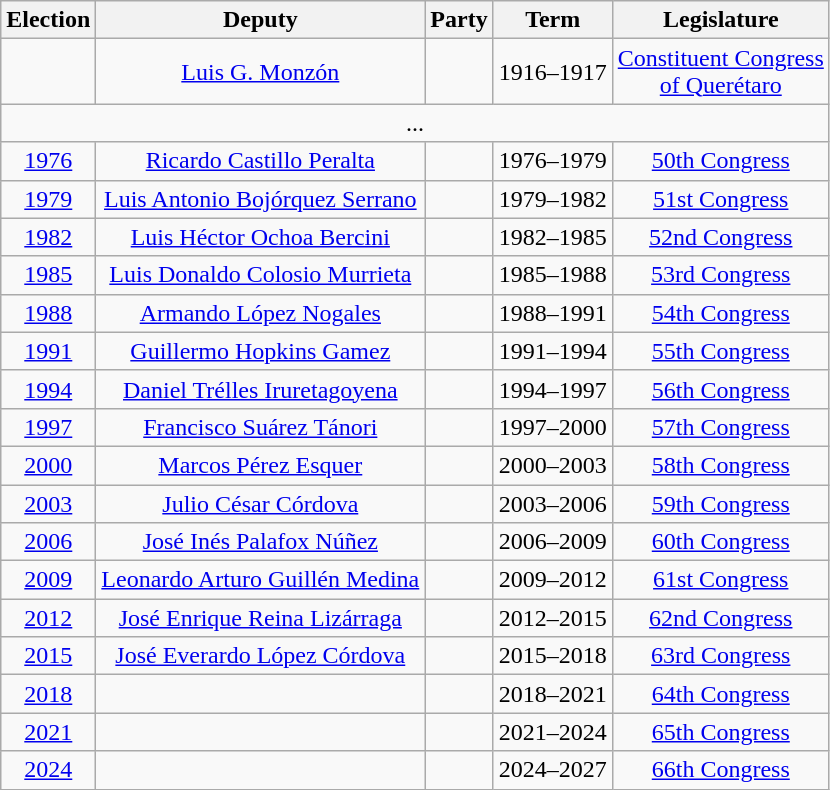<table class="wikitable sortable" style="text-align: center">
<tr>
<th>Election</th>
<th class="unsortable">Deputy</th>
<th class="unsortable">Party</th>
<th class="unsortable">Term</th>
<th class="unsortable">Legislature</th>
</tr>
<tr>
<td></td>
<td><a href='#'>Luis G. Monzón</a></td>
<td></td>
<td>1916–1917</td>
<td><a href='#'>Constituent Congress<br>of Querétaro</a></td>
</tr>
<tr>
<td colspan=5>...</td>
</tr>
<tr>
<td><a href='#'>1976</a></td>
<td><a href='#'>Ricardo Castillo Peralta</a></td>
<td></td>
<td>1976–1979</td>
<td><a href='#'>50th Congress</a></td>
</tr>
<tr>
<td><a href='#'>1979</a></td>
<td><a href='#'>Luis Antonio Bojórquez Serrano</a></td>
<td></td>
<td>1979–1982</td>
<td><a href='#'>51st Congress</a></td>
</tr>
<tr>
<td><a href='#'>1982</a></td>
<td><a href='#'>Luis Héctor Ochoa Bercini</a></td>
<td></td>
<td>1982–1985</td>
<td><a href='#'>52nd Congress</a></td>
</tr>
<tr>
<td><a href='#'>1985</a></td>
<td><a href='#'>Luis Donaldo Colosio Murrieta</a></td>
<td></td>
<td>1985–1988</td>
<td><a href='#'>53rd Congress</a></td>
</tr>
<tr>
<td><a href='#'>1988</a></td>
<td><a href='#'>Armando López Nogales</a></td>
<td></td>
<td>1988–1991</td>
<td><a href='#'>54th Congress</a></td>
</tr>
<tr>
<td><a href='#'>1991</a></td>
<td><a href='#'>Guillermo Hopkins Gamez</a></td>
<td></td>
<td>1991–1994</td>
<td><a href='#'>55th Congress</a></td>
</tr>
<tr>
<td><a href='#'>1994</a></td>
<td><a href='#'>Daniel Trélles Iruretagoyena</a></td>
<td></td>
<td>1994–1997</td>
<td><a href='#'>56th Congress</a></td>
</tr>
<tr>
<td><a href='#'>1997</a></td>
<td><a href='#'>Francisco Suárez Tánori</a></td>
<td></td>
<td>1997–2000</td>
<td><a href='#'>57th Congress</a></td>
</tr>
<tr>
<td><a href='#'>2000</a></td>
<td><a href='#'>Marcos Pérez Esquer</a></td>
<td></td>
<td>2000–2003</td>
<td><a href='#'>58th Congress</a></td>
</tr>
<tr>
<td><a href='#'>2003</a></td>
<td><a href='#'>Julio César Córdova</a></td>
<td></td>
<td>2003–2006</td>
<td><a href='#'>59th Congress</a></td>
</tr>
<tr>
<td><a href='#'>2006</a></td>
<td><a href='#'>José Inés Palafox Núñez</a></td>
<td></td>
<td>2006–2009</td>
<td><a href='#'>60th Congress</a></td>
</tr>
<tr>
<td><a href='#'>2009</a></td>
<td><a href='#'>Leonardo Arturo Guillén Medina</a></td>
<td></td>
<td>2009–2012</td>
<td><a href='#'>61st Congress</a></td>
</tr>
<tr>
<td><a href='#'>2012</a></td>
<td><a href='#'>José Enrique Reina Lizárraga</a></td>
<td></td>
<td>2012–2015</td>
<td><a href='#'>62nd Congress</a></td>
</tr>
<tr>
<td><a href='#'>2015</a></td>
<td><a href='#'>José Everardo López Córdova</a></td>
<td></td>
<td>2015–2018</td>
<td><a href='#'>63rd Congress</a></td>
</tr>
<tr>
<td><a href='#'>2018</a></td>
<td></td>
<td></td>
<td>2018–2021</td>
<td><a href='#'>64th Congress</a></td>
</tr>
<tr>
<td><a href='#'>2021</a></td>
<td></td>
<td></td>
<td>2021–2024</td>
<td><a href='#'>65th Congress</a></td>
</tr>
<tr>
<td><a href='#'>2024</a></td>
<td></td>
<td></td>
<td>2024–2027</td>
<td><a href='#'>66th Congress</a></td>
</tr>
</table>
